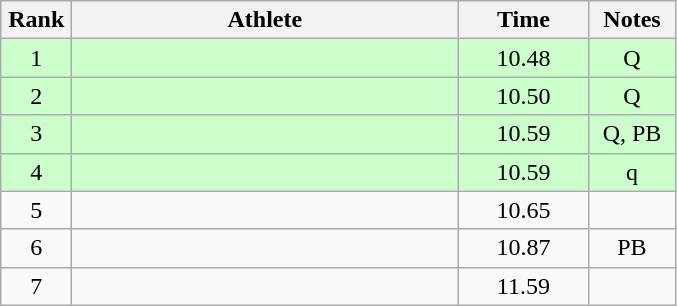<table class="wikitable" style="text-align:center;">
<tr>
<th width=40>Rank</th>
<th width=250>Athlete</th>
<th width=80>Time</th>
<th width=50>Notes</th>
</tr>
<tr style="background:#ccffcc;">
<td>1</td>
<td align=left></td>
<td>10.48</td>
<td>Q</td>
</tr>
<tr style="background:#ccffcc;">
<td>2</td>
<td align=left></td>
<td>10.50</td>
<td>Q</td>
</tr>
<tr style="background:#ccffcc;">
<td>3</td>
<td align=left></td>
<td>10.59</td>
<td>Q, PB</td>
</tr>
<tr style="background:#ccffcc;">
<td>4</td>
<td align=left></td>
<td>10.59</td>
<td>q</td>
</tr>
<tr>
<td>5</td>
<td align=left></td>
<td>10.65</td>
<td></td>
</tr>
<tr>
<td>6</td>
<td align=left></td>
<td>10.87</td>
<td>PB</td>
</tr>
<tr>
<td>7</td>
<td align=left></td>
<td>11.59</td>
<td></td>
</tr>
</table>
